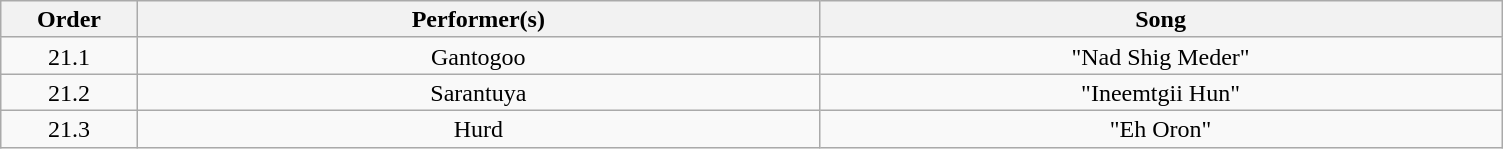<table class="wikitable" style="text-align:center;line-height:17px; ">
<tr>
<th width="05%">Order</th>
<th width="25%">Performer(s)</th>
<th width="25%">Song</th>
</tr>
<tr>
<td>21.1</td>
<td>Gantogoo</td>
<td>"Nad Shig Meder"</td>
</tr>
<tr>
<td>21.2</td>
<td>Sarantuya</td>
<td>"Ineemtgii Hun"</td>
</tr>
<tr>
<td>21.3</td>
<td>Hurd</td>
<td>"Eh Oron"</td>
</tr>
</table>
